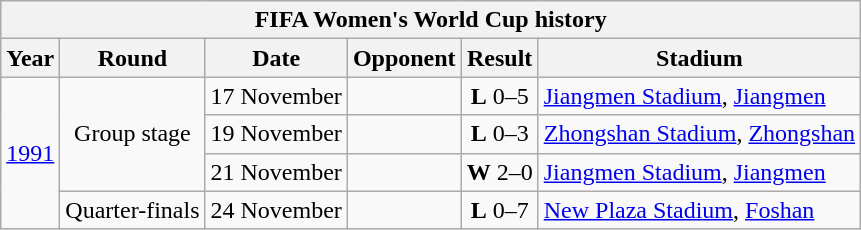<table class="wikitable collapsible" style="text-align:center;">
<tr>
<th colspan="6" #013A5E; color: #FFFFFF;>FIFA Women's World Cup history</th>
</tr>
<tr>
<th>Year</th>
<th>Round</th>
<th>Date</th>
<th>Opponent</th>
<th>Result</th>
<th>Stadium</th>
</tr>
<tr>
<td rowspan=4> <a href='#'>1991</a></td>
<td rowspan=3>Group stage</td>
<td align="left">17 November</td>
<td align="left"></td>
<td><strong>L</strong> 0–5</td>
<td align="left"><a href='#'>Jiangmen Stadium</a>, <a href='#'>Jiangmen</a></td>
</tr>
<tr>
<td align="left">19 November</td>
<td align="left"></td>
<td><strong>L</strong> 0–3</td>
<td align="left"><a href='#'>Zhongshan Stadium</a>, <a href='#'>Zhongshan</a></td>
</tr>
<tr>
<td align="left">21 November</td>
<td align="left"></td>
<td><strong>W</strong> 2–0</td>
<td align="left"><a href='#'>Jiangmen Stadium</a>, <a href='#'>Jiangmen</a></td>
</tr>
<tr>
<td>Quarter-finals</td>
<td align="left">24 November</td>
<td align="left"></td>
<td><strong>L</strong> 0–7</td>
<td align="left"><a href='#'>New Plaza Stadium</a>, <a href='#'>Foshan</a></td>
</tr>
</table>
